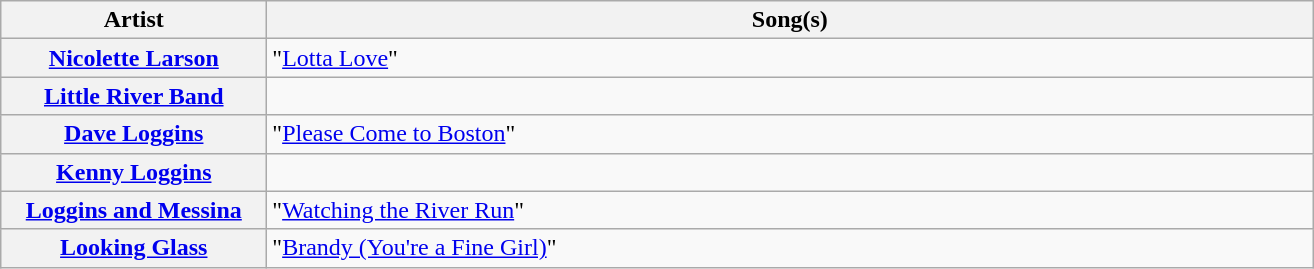<table class="wikitable plainrowheaders sortable">
<tr>
<th scope="col" style="width:170px;">Artist</th>
<th scope="col" style="width:690px;">Song(s)</th>
</tr>
<tr>
<th scope="row"><a href='#'>Nicolette Larson</a></th>
<td>"<a href='#'>Lotta Love</a>"</td>
</tr>
<tr>
<th scope="row"><a href='#'>Little River Band</a></th>
<td></td>
</tr>
<tr>
<th scope="row"><a href='#'>Dave Loggins</a></th>
<td>"<a href='#'>Please Come to Boston</a>"</td>
</tr>
<tr>
<th scope="row"><a href='#'>Kenny Loggins</a></th>
<td></td>
</tr>
<tr>
<th scope="row"><a href='#'>Loggins and Messina</a></th>
<td>"<a href='#'>Watching the River Run</a>"</td>
</tr>
<tr>
<th scope="row"><a href='#'>Looking Glass</a></th>
<td>"<a href='#'>Brandy (You're a Fine Girl)</a>"</td>
</tr>
</table>
